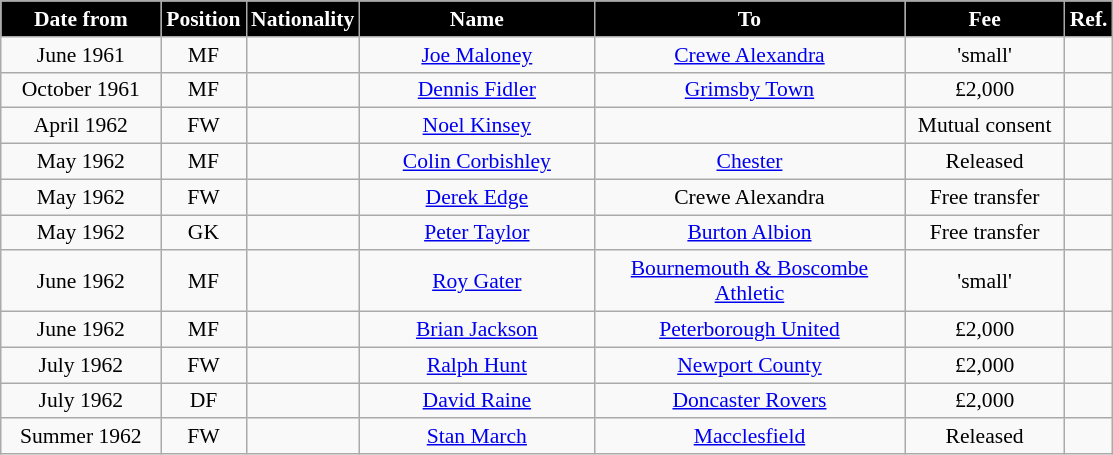<table class="wikitable" style="text-align:center; font-size:90%; ">
<tr>
<th style="background:#000000; color:white; width:100px;">Date from</th>
<th style="background:#000000; color:white; width:50px;">Position</th>
<th style="background:#000000; color:white; width:50px;">Nationality</th>
<th style="background:#000000; color:white; width:150px;">Name</th>
<th style="background:#000000; color:white; width:200px;">To</th>
<th style="background:#000000; color:white; width:100px;">Fee</th>
<th style="background:#000000; color:white; width:25px;">Ref.</th>
</tr>
<tr>
<td>June 1961</td>
<td>MF</td>
<td></td>
<td><a href='#'>Joe Maloney</a></td>
<td><a href='#'>Crewe Alexandra</a></td>
<td>'small'</td>
<td></td>
</tr>
<tr>
<td>October 1961</td>
<td>MF</td>
<td></td>
<td><a href='#'>Dennis Fidler</a></td>
<td><a href='#'>Grimsby Town</a></td>
<td>£2,000</td>
<td></td>
</tr>
<tr>
<td>April 1962</td>
<td>FW</td>
<td></td>
<td><a href='#'>Noel Kinsey</a></td>
<td></td>
<td>Mutual consent</td>
<td></td>
</tr>
<tr>
<td>May 1962</td>
<td>MF</td>
<td></td>
<td><a href='#'>Colin Corbishley</a></td>
<td><a href='#'>Chester</a></td>
<td>Released</td>
<td></td>
</tr>
<tr>
<td>May 1962</td>
<td>FW</td>
<td></td>
<td><a href='#'>Derek Edge</a></td>
<td>Crewe Alexandra</td>
<td>Free transfer</td>
<td></td>
</tr>
<tr>
<td>May 1962</td>
<td>GK</td>
<td></td>
<td><a href='#'>Peter Taylor</a></td>
<td><a href='#'>Burton Albion</a></td>
<td>Free transfer</td>
<td></td>
</tr>
<tr>
<td>June 1962</td>
<td>MF</td>
<td></td>
<td><a href='#'>Roy Gater</a></td>
<td><a href='#'>Bournemouth & Boscombe Athletic</a></td>
<td>'small'</td>
<td></td>
</tr>
<tr>
<td>June 1962</td>
<td>MF</td>
<td></td>
<td><a href='#'>Brian Jackson</a></td>
<td><a href='#'>Peterborough United</a></td>
<td>£2,000</td>
<td></td>
</tr>
<tr>
<td>July 1962</td>
<td>FW</td>
<td></td>
<td><a href='#'>Ralph Hunt</a></td>
<td><a href='#'>Newport County</a></td>
<td>£2,000</td>
<td></td>
</tr>
<tr>
<td>July 1962</td>
<td>DF</td>
<td></td>
<td><a href='#'>David Raine</a></td>
<td><a href='#'>Doncaster Rovers</a></td>
<td>£2,000</td>
<td></td>
</tr>
<tr>
<td>Summer 1962</td>
<td>FW</td>
<td></td>
<td><a href='#'>Stan March</a></td>
<td><a href='#'>Macclesfield</a></td>
<td>Released</td>
<td></td>
</tr>
</table>
